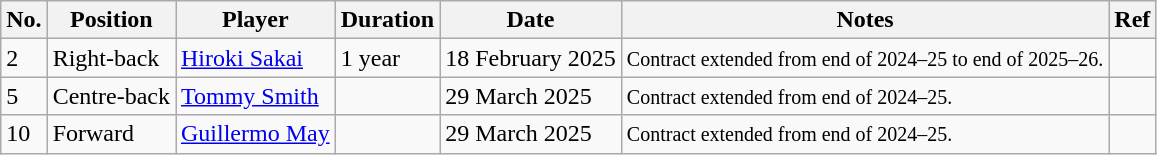<table class="wikitable">
<tr>
<th scope="col">No.</th>
<th scope="col">Position</th>
<th scope="col">Player</th>
<th scope="col">Duration</th>
<th scope="col">Date</th>
<th scope="col">Notes</th>
<th>Ref</th>
</tr>
<tr>
<td>2</td>
<td>Right-back</td>
<td> <a href='#'>Hiroki Sakai</a></td>
<td>1 year</td>
<td>18 February 2025</td>
<td><small>Contract extended from end of 2024–25 to end of 2025–26.</small></td>
<td></td>
</tr>
<tr>
<td>5</td>
<td>Centre-back</td>
<td><a href='#'>Tommy Smith</a></td>
<td></td>
<td>29 March 2025</td>
<td><small>Contract extended from end of 2024–25.</small></td>
<td></td>
</tr>
<tr>
<td>10</td>
<td>Forward</td>
<td> <a href='#'>Guillermo May</a></td>
<td></td>
<td>29 March 2025</td>
<td><small>Contract extended from end of 2024–25.</small></td>
<td></td>
</tr>
</table>
